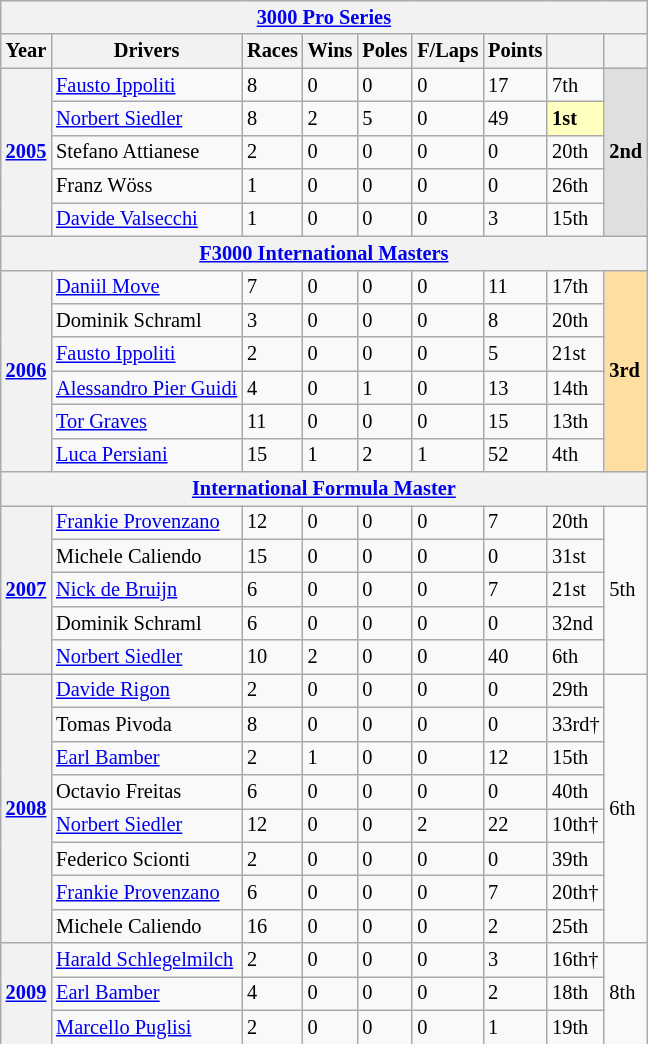<table class="wikitable" style="font-size:85%">
<tr>
<th colspan="9" align="center"><a href='#'>3000 Pro Series</a></th>
</tr>
<tr>
<th>Year</th>
<th>Drivers</th>
<th>Races</th>
<th>Wins</th>
<th>Poles</th>
<th>F/Laps</th>
<th>Points</th>
<th></th>
<th></th>
</tr>
<tr>
<th rowspan=5><a href='#'>2005</a></th>
<td> <a href='#'>Fausto Ippoliti</a></td>
<td>8</td>
<td>0</td>
<td>0</td>
<td>0</td>
<td>17</td>
<td>7th</td>
<td rowspan=5 style="background:#DFDFDF;"><strong>2nd</strong></td>
</tr>
<tr>
<td> <a href='#'>Norbert Siedler</a></td>
<td>8</td>
<td>2</td>
<td>5</td>
<td>0</td>
<td>49</td>
<td style="background:#FFFFBF;"><strong>1st</strong></td>
</tr>
<tr>
<td> Stefano Attianese</td>
<td>2</td>
<td>0</td>
<td>0</td>
<td>0</td>
<td>0</td>
<td>20th</td>
</tr>
<tr>
<td> Franz Wöss</td>
<td>1</td>
<td>0</td>
<td>0</td>
<td>0</td>
<td>0</td>
<td>26th</td>
</tr>
<tr>
<td> <a href='#'>Davide Valsecchi</a></td>
<td>1</td>
<td>0</td>
<td>0</td>
<td>0</td>
<td>3</td>
<td>15th</td>
</tr>
<tr>
<th colspan="9" align="center"><a href='#'>F3000 International Masters</a></th>
</tr>
<tr>
<th rowspan=6><a href='#'>2006</a></th>
<td> <a href='#'>Daniil Move</a></td>
<td>7</td>
<td>0</td>
<td>0</td>
<td>0</td>
<td>11</td>
<td>17th</td>
<td rowspan=6 style="background:#FFDF9F;"><strong>3rd</strong></td>
</tr>
<tr>
<td> Dominik Schraml</td>
<td>3</td>
<td>0</td>
<td>0</td>
<td>0</td>
<td>8</td>
<td>20th</td>
</tr>
<tr>
<td> <a href='#'>Fausto Ippoliti</a></td>
<td>2</td>
<td>0</td>
<td>0</td>
<td>0</td>
<td>5</td>
<td>21st</td>
</tr>
<tr>
<td> <a href='#'>Alessandro Pier Guidi</a></td>
<td>4</td>
<td>0</td>
<td>1</td>
<td>0</td>
<td>13</td>
<td>14th</td>
</tr>
<tr>
<td> <a href='#'>Tor Graves</a></td>
<td>11</td>
<td>0</td>
<td>0</td>
<td>0</td>
<td>15</td>
<td>13th</td>
</tr>
<tr>
<td> <a href='#'>Luca Persiani</a></td>
<td>15</td>
<td>1</td>
<td>2</td>
<td>1</td>
<td>52</td>
<td>4th</td>
</tr>
<tr>
<th colspan="9" align="center"><a href='#'>International Formula Master</a></th>
</tr>
<tr>
<th rowspan=5><a href='#'>2007</a></th>
<td> <a href='#'>Frankie Provenzano</a></td>
<td>12</td>
<td>0</td>
<td>0</td>
<td>0</td>
<td>7</td>
<td>20th</td>
<td rowspan=5>5th</td>
</tr>
<tr>
<td> Michele Caliendo</td>
<td>15</td>
<td>0</td>
<td>0</td>
<td>0</td>
<td>0</td>
<td>31st</td>
</tr>
<tr>
<td> <a href='#'>Nick de Bruijn</a></td>
<td>6</td>
<td>0</td>
<td>0</td>
<td>0</td>
<td>7</td>
<td>21st</td>
</tr>
<tr>
<td> Dominik Schraml</td>
<td>6</td>
<td>0</td>
<td>0</td>
<td>0</td>
<td>0</td>
<td>32nd</td>
</tr>
<tr>
<td> <a href='#'>Norbert Siedler</a></td>
<td>10</td>
<td>2</td>
<td>0</td>
<td>0</td>
<td>40</td>
<td>6th</td>
</tr>
<tr>
<th rowspan=8><a href='#'>2008</a></th>
<td> <a href='#'>Davide Rigon</a></td>
<td>2</td>
<td>0</td>
<td>0</td>
<td>0</td>
<td>0</td>
<td>29th</td>
<td rowspan=8>6th</td>
</tr>
<tr>
<td> Tomas Pivoda</td>
<td>8</td>
<td>0</td>
<td>0</td>
<td>0</td>
<td>0</td>
<td>33rd†</td>
</tr>
<tr>
<td> <a href='#'>Earl Bamber</a></td>
<td>2</td>
<td>1</td>
<td>0</td>
<td>0</td>
<td>12</td>
<td>15th</td>
</tr>
<tr>
<td> Octavio Freitas</td>
<td>6</td>
<td>0</td>
<td>0</td>
<td>0</td>
<td>0</td>
<td>40th</td>
</tr>
<tr>
<td> <a href='#'>Norbert Siedler</a></td>
<td>12</td>
<td>0</td>
<td>0</td>
<td>2</td>
<td>22</td>
<td>10th†</td>
</tr>
<tr>
<td> Federico Scionti</td>
<td>2</td>
<td>0</td>
<td>0</td>
<td>0</td>
<td>0</td>
<td>39th</td>
</tr>
<tr>
<td> <a href='#'>Frankie Provenzano</a></td>
<td>6</td>
<td>0</td>
<td>0</td>
<td>0</td>
<td>7</td>
<td>20th†</td>
</tr>
<tr>
<td> Michele Caliendo</td>
<td>16</td>
<td>0</td>
<td>0</td>
<td>0</td>
<td>2</td>
<td>25th</td>
</tr>
<tr>
<th rowspan=3><a href='#'>2009</a></th>
<td> <a href='#'>Harald Schlegelmilch</a></td>
<td>2</td>
<td>0</td>
<td>0</td>
<td>0</td>
<td>3</td>
<td>16th†</td>
<td rowspan=3>8th</td>
</tr>
<tr>
<td> <a href='#'>Earl Bamber</a></td>
<td>4</td>
<td>0</td>
<td>0</td>
<td>0</td>
<td>2</td>
<td>18th</td>
</tr>
<tr>
<td> <a href='#'>Marcello Puglisi</a></td>
<td>2</td>
<td>0</td>
<td>0</td>
<td>0</td>
<td>1</td>
<td>19th</td>
</tr>
</table>
